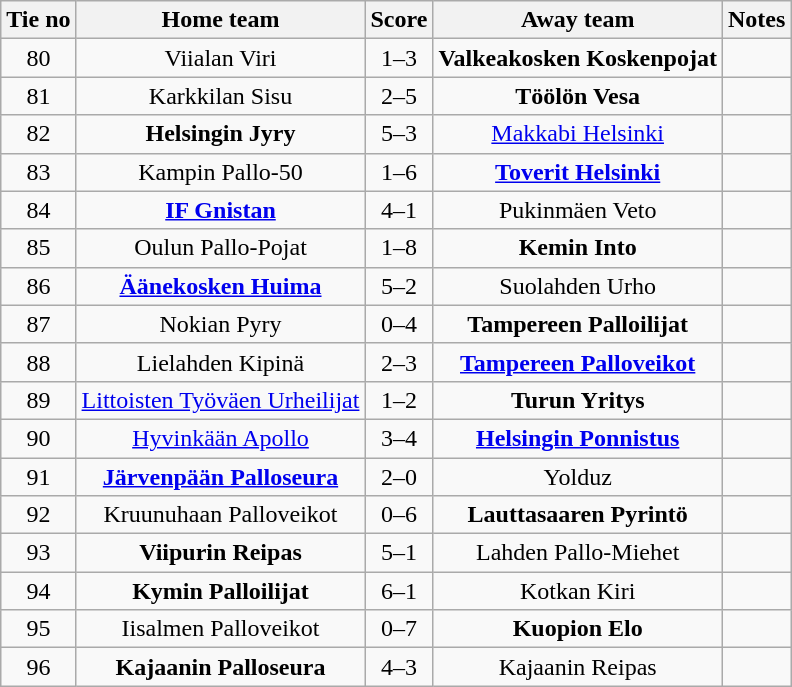<table class="wikitable" style="text-align:center">
<tr>
<th style= width="40px">Tie no</th>
<th style= width="150px">Home team</th>
<th style= width="60px">Score</th>
<th style= width="150px">Away team</th>
<th style= width="30px">Notes</th>
</tr>
<tr>
<td>80</td>
<td>Viialan Viri</td>
<td>1–3</td>
<td><strong>Valkeakosken Koskenpojat</strong></td>
<td></td>
</tr>
<tr>
<td>81</td>
<td>Karkkilan Sisu</td>
<td>2–5</td>
<td><strong>Töölön Vesa</strong></td>
<td></td>
</tr>
<tr>
<td>82</td>
<td><strong>Helsingin Jyry</strong></td>
<td>5–3</td>
<td><a href='#'>Makkabi Helsinki</a></td>
<td></td>
</tr>
<tr>
<td>83</td>
<td>Kampin Pallo-50</td>
<td>1–6</td>
<td><strong><a href='#'>Toverit Helsinki</a></strong></td>
<td></td>
</tr>
<tr>
<td>84</td>
<td><strong><a href='#'>IF Gnistan</a></strong></td>
<td>4–1</td>
<td>Pukinmäen Veto</td>
<td></td>
</tr>
<tr>
<td>85</td>
<td>Oulun Pallo-Pojat</td>
<td>1–8</td>
<td><strong>Kemin Into</strong></td>
<td></td>
</tr>
<tr>
<td>86</td>
<td><strong><a href='#'>Äänekosken Huima</a></strong></td>
<td>5–2</td>
<td>Suolahden Urho</td>
<td></td>
</tr>
<tr>
<td>87</td>
<td>Nokian Pyry</td>
<td>0–4</td>
<td><strong>Tampereen Palloilijat</strong></td>
<td></td>
</tr>
<tr>
<td>88</td>
<td>Lielahden Kipinä</td>
<td>2–3</td>
<td><strong><a href='#'>Tampereen Palloveikot</a></strong></td>
<td></td>
</tr>
<tr>
<td>89</td>
<td><a href='#'>Littoisten Työväen Urheilijat</a></td>
<td>1–2</td>
<td><strong>Turun Yritys</strong></td>
<td></td>
</tr>
<tr>
<td>90</td>
<td><a href='#'>Hyvinkään Apollo</a></td>
<td>3–4</td>
<td><strong><a href='#'>Helsingin Ponnistus</a></strong></td>
<td></td>
</tr>
<tr>
<td>91</td>
<td><strong><a href='#'>Järvenpään Palloseura</a></strong></td>
<td>2–0</td>
<td>Yolduz</td>
<td></td>
</tr>
<tr>
<td>92</td>
<td>Kruunuhaan Palloveikot</td>
<td>0–6</td>
<td><strong>Lauttasaaren Pyrintö</strong></td>
<td></td>
</tr>
<tr>
<td>93</td>
<td><strong>Viipurin Reipas</strong></td>
<td>5–1</td>
<td>Lahden Pallo-Miehet</td>
<td></td>
</tr>
<tr>
<td>94</td>
<td><strong>Kymin Palloilijat</strong></td>
<td>6–1</td>
<td>Kotkan Kiri</td>
<td></td>
</tr>
<tr>
<td>95</td>
<td>Iisalmen Palloveikot</td>
<td>0–7</td>
<td><strong>Kuopion Elo</strong></td>
<td></td>
</tr>
<tr>
<td>96</td>
<td><strong>Kajaanin Palloseura</strong></td>
<td>4–3</td>
<td>Kajaanin Reipas</td>
<td></td>
</tr>
</table>
